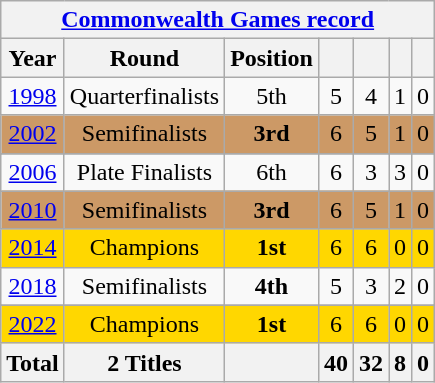<table class="wikitable" style="text-align: center;">
<tr>
<th colspan=7><a href='#'>Commonwealth Games record</a></th>
</tr>
<tr>
<th>Year</th>
<th>Round</th>
<th>Position</th>
<th></th>
<th></th>
<th></th>
<th></th>
</tr>
<tr>
<td> <a href='#'>1998</a></td>
<td>Quarterfinalists</td>
<td>5th</td>
<td>5</td>
<td>4</td>
<td>1</td>
<td>0</td>
</tr>
<tr bgcolor=cc9966>
<td> <a href='#'>2002</a></td>
<td>Semifinalists</td>
<td><strong>3rd</strong></td>
<td>6</td>
<td>5</td>
<td>1</td>
<td>0</td>
</tr>
<tr>
</tr>
<tr>
<td> <a href='#'>2006</a></td>
<td>Plate Finalists</td>
<td>6th</td>
<td>6</td>
<td>3</td>
<td>3</td>
<td>0</td>
</tr>
<tr bgcolor=cc9966>
<td> <a href='#'>2010</a></td>
<td>Semifinalists</td>
<td><strong>3rd</strong></td>
<td>6</td>
<td>5</td>
<td>1</td>
<td>0</td>
</tr>
<tr bgcolor=gold>
<td> <a href='#'>2014</a></td>
<td>Champions</td>
<td><strong>1st</strong></td>
<td>6</td>
<td>6</td>
<td>0</td>
<td>0</td>
</tr>
<tr>
<td> <a href='#'>2018</a></td>
<td>Semifinalists</td>
<td><strong>4th</strong></td>
<td>5</td>
<td>3</td>
<td>2</td>
<td>0</td>
</tr>
<tr>
</tr>
<tr bgcolor=gold>
<td> <a href='#'>2022</a></td>
<td>Champions</td>
<td><strong>1st</strong></td>
<td>6</td>
<td>6</td>
<td>0</td>
<td>0</td>
</tr>
<tr>
<th>Total</th>
<th>2 Titles</th>
<th></th>
<th>40</th>
<th>32</th>
<th>8</th>
<th>0</th>
</tr>
</table>
